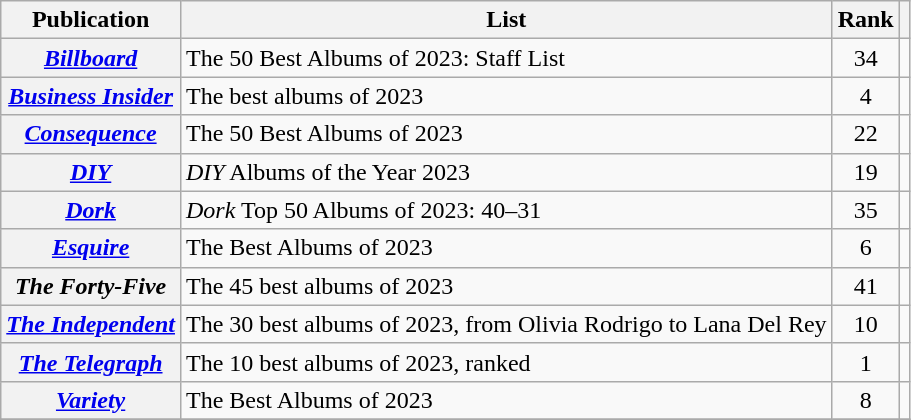<table class="wikitable sortable plainrowheaders">
<tr>
<th scope="col">Publication</th>
<th scope="col">List</th>
<th scope="col">Rank</th>
<th scope="col" class="unsortable"></th>
</tr>
<tr>
<th scope="row"><em><a href='#'>Billboard</a></em></th>
<td>The 50 Best Albums of 2023: Staff List</td>
<td style="text-align:center;">34</td>
<td style="text-align:center;"></td>
</tr>
<tr>
<th scope="row"><em><a href='#'>Business Insider</a></em></th>
<td>The best albums of 2023</td>
<td style="text-align:center;">4</td>
<td style="text-align:center;"></td>
</tr>
<tr>
<th scope="row"><em><a href='#'>Consequence</a></em></th>
<td>The 50 Best Albums of 2023</td>
<td style="text-align:center;">22</td>
<td style="text-align:center;"></td>
</tr>
<tr>
<th scope="row"><em><a href='#'>DIY</a></em></th>
<td><em>DIY</em> Albums of the Year 2023</td>
<td style="text-align:center;">19</td>
<td style="text-align:center;"></td>
</tr>
<tr>
<th scope="row"><em><a href='#'>Dork</a></em></th>
<td><em>Dork</em> Top 50 Albums of 2023: 40–31</td>
<td style="text-align:center;">35</td>
<td style="text-align:center;"></td>
</tr>
<tr>
<th scope="row"><em><a href='#'>Esquire</a></em></th>
<td>The Best Albums of 2023</td>
<td style="text-align:center;">6</td>
<td style="text-align:center;"></td>
</tr>
<tr>
<th scope="row"><em>The Forty-Five</em></th>
<td>The 45 best albums of 2023</td>
<td style="text-align:center;">41</td>
<td style="text-align:center;"></td>
</tr>
<tr>
<th scope="row"><em><a href='#'>The Independent</a></em></th>
<td>The 30 best albums of 2023, from Olivia Rodrigo to Lana Del Rey</td>
<td style="text-align:center;">10</td>
<td style="text-align:center;"></td>
</tr>
<tr>
<th scope="row"><em><a href='#'>The Telegraph</a></em></th>
<td>The 10 best albums of 2023, ranked</td>
<td style="text-align:center;">1</td>
<td style="text-align:center;"></td>
</tr>
<tr>
<th scope="row"><em><a href='#'>Variety</a></em></th>
<td>The Best Albums of 2023</td>
<td style="text-align:center;">8</td>
<td style="text-align:center;"></td>
</tr>
<tr>
</tr>
</table>
